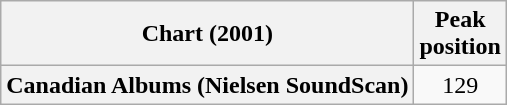<table class="wikitable plainrowheaders" style="text-align:center">
<tr>
<th scope="col">Chart (2001)</th>
<th scope="col">Peak<br>position</th>
</tr>
<tr>
<th scope="row">Canadian Albums (Nielsen SoundScan)</th>
<td>129</td>
</tr>
</table>
